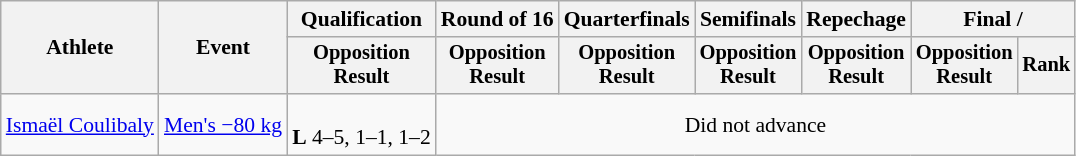<table class=wikitable style=font-size:90%;text-align:center>
<tr>
<th rowspan=2>Athlete</th>
<th rowspan=2>Event</th>
<th>Qualification</th>
<th>Round of 16</th>
<th>Quarterfinals</th>
<th>Semifinals</th>
<th>Repechage</th>
<th colspan=2>Final / </th>
</tr>
<tr style=font-size:95%>
<th>Opposition<br>Result</th>
<th>Opposition<br>Result</th>
<th>Opposition<br>Result</th>
<th>Opposition<br>Result</th>
<th>Opposition<br>Result</th>
<th>Opposition<br>Result</th>
<th>Rank</th>
</tr>
<tr align=center>
<td align=left><a href='#'>Ismaël Coulibaly</a></td>
<td align=left><a href='#'>Men's −80 kg</a></td>
<td><br><strong>L</strong> 4–5, 1–1, 1–2</td>
<td colspan="6">Did not advance</td>
</tr>
</table>
